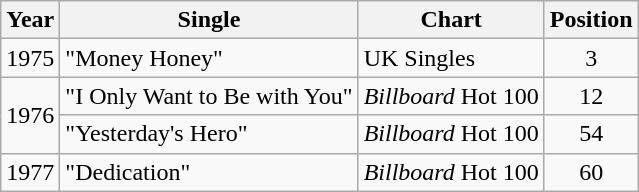<table class="wikitable">
<tr>
<th>Year</th>
<th>Single</th>
<th>Chart</th>
<th>Position</th>
</tr>
<tr>
<td>1975</td>
<td>"Money Honey"</td>
<td>UK Singles</td>
<td align="center">3</td>
</tr>
<tr>
<td rowspan="2">1976</td>
<td>"I Only Want to Be with You"</td>
<td><em>Billboard</em> Hot 100</td>
<td align="center">12</td>
</tr>
<tr>
<td>"Yesterday's Hero"</td>
<td><em>Billboard</em> Hot 100</td>
<td align="center">54</td>
</tr>
<tr>
<td>1977</td>
<td>"Dedication"</td>
<td><em>Billboard</em> Hot 100</td>
<td align="center">60</td>
</tr>
</table>
